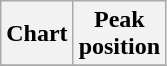<table class="wikitable plainrowheaders sortable" style="text-align:center;" border="1">
<tr>
<th scope="col">Chart</th>
<th scope="col">Peak<br>position</th>
</tr>
<tr>
</tr>
</table>
